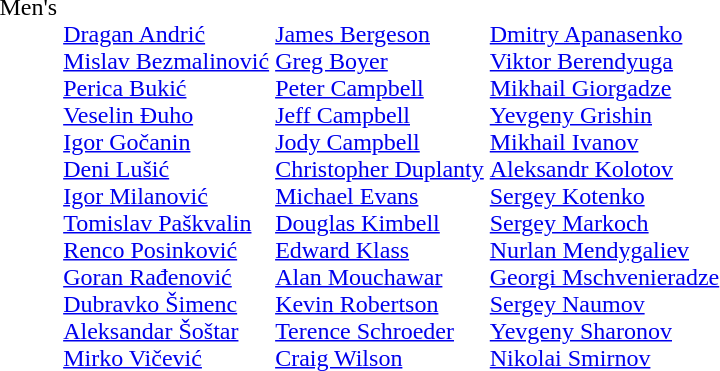<table>
<tr valign="top">
<td>Men's<br></td>
<td><br><a href='#'>Dragan Andrić</a><br><a href='#'>Mislav Bezmalinović</a><br><a href='#'>Perica Bukić</a><br><a href='#'>Veselin Đuho</a><br><a href='#'>Igor Gočanin</a><br><a href='#'>Deni Lušić</a><br><a href='#'>Igor Milanović</a><br><a href='#'>Tomislav Paškvalin</a><br><a href='#'>Renco Posinković</a><br><a href='#'>Goran Rađenović</a><br><a href='#'>Dubravko Šimenc</a><br><a href='#'>Aleksandar Šoštar</a><br><a href='#'>Mirko Vičević</a></td>
<td><br><a href='#'>James Bergeson</a><br><a href='#'>Greg Boyer</a><br><a href='#'>Peter Campbell</a><br><a href='#'>Jeff Campbell</a><br><a href='#'>Jody Campbell</a><br><a href='#'>Christopher Duplanty</a><br><a href='#'>Michael Evans</a><br><a href='#'>Douglas Kimbell</a><br><a href='#'>Edward Klass</a><br><a href='#'>Alan Mouchawar</a><br><a href='#'>Kevin Robertson</a><br><a href='#'>Terence Schroeder</a><br><a href='#'>Craig Wilson</a></td>
<td><br><a href='#'>Dmitry Apanasenko</a><br><a href='#'>Viktor Berendyuga</a><br><a href='#'>Mikhail Giorgadze</a><br><a href='#'>Yevgeny Grishin</a><br><a href='#'>Mikhail Ivanov</a><br><a href='#'>Aleksandr Kolotov</a><br><a href='#'>Sergey Kotenko</a><br><a href='#'>Sergey Markoch</a><br><a href='#'>Nurlan Mendygaliev</a><br><a href='#'>Georgi Mschvenieradze</a><br><a href='#'>Sergey Naumov</a><br><a href='#'>Yevgeny Sharonov</a><br><a href='#'>Nikolai Smirnov</a></td>
</tr>
</table>
